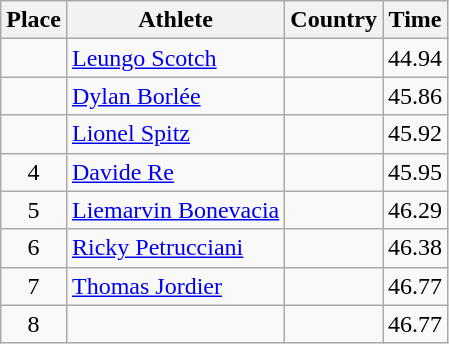<table class="wikitable">
<tr>
<th>Place</th>
<th>Athlete</th>
<th>Country</th>
<th>Time</th>
</tr>
<tr>
<td align=center></td>
<td><a href='#'>Leungo Scotch</a></td>
<td></td>
<td>44.94</td>
</tr>
<tr>
<td align=center></td>
<td><a href='#'>Dylan Borlée</a></td>
<td></td>
<td>45.86</td>
</tr>
<tr>
<td align=center></td>
<td><a href='#'>Lionel Spitz</a></td>
<td></td>
<td>45.92</td>
</tr>
<tr>
<td align=center>4</td>
<td><a href='#'>Davide Re</a></td>
<td></td>
<td>45.95</td>
</tr>
<tr>
<td align=center>5</td>
<td><a href='#'>Liemarvin Bonevacia</a></td>
<td></td>
<td>46.29</td>
</tr>
<tr>
<td align=center>6</td>
<td><a href='#'>Ricky Petrucciani</a></td>
<td></td>
<td>46.38</td>
</tr>
<tr>
<td align=center>7</td>
<td><a href='#'>Thomas Jordier</a></td>
<td></td>
<td>46.77</td>
</tr>
<tr>
<td align=center>8</td>
<td></td>
<td></td>
<td>46.77</td>
</tr>
</table>
